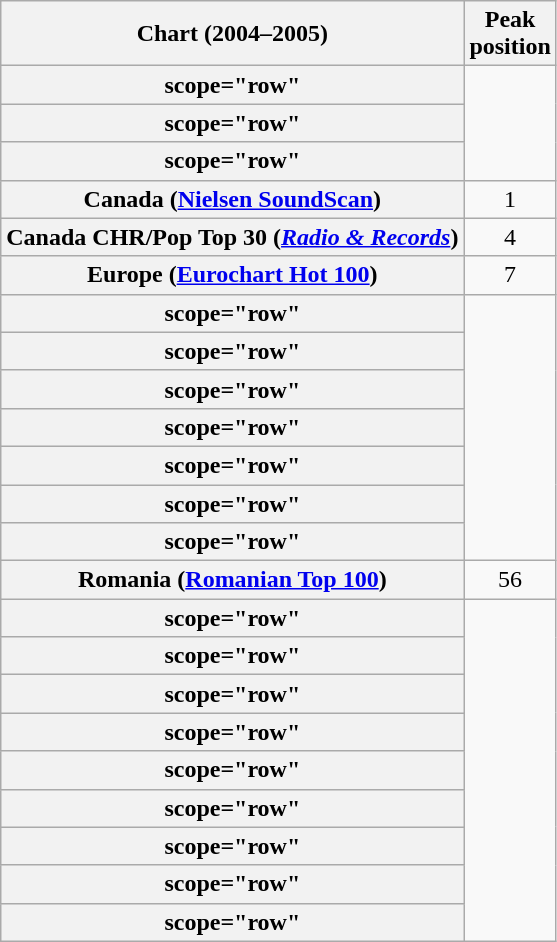<table class="wikitable sortable plainrowheaders" style="text-align:center">
<tr>
<th scope="col">Chart (2004–2005)</th>
<th scope="col">Peak<br>position</th>
</tr>
<tr>
<th>scope="row"</th>
</tr>
<tr>
<th>scope="row"</th>
</tr>
<tr>
<th>scope="row"</th>
</tr>
<tr>
<th scope="row">Canada (<a href='#'>Nielsen SoundScan</a>)</th>
<td>1</td>
</tr>
<tr>
<th scope="row">Canada CHR/Pop Top 30 (<em><a href='#'>Radio & Records</a></em>)</th>
<td>4</td>
</tr>
<tr>
<th scope="row">Europe (<a href='#'>Eurochart Hot 100</a>)</th>
<td>7</td>
</tr>
<tr>
<th>scope="row"</th>
</tr>
<tr>
<th>scope="row"</th>
</tr>
<tr>
<th>scope="row"</th>
</tr>
<tr>
<th>scope="row"</th>
</tr>
<tr>
<th>scope="row"</th>
</tr>
<tr>
<th>scope="row"</th>
</tr>
<tr>
<th>scope="row"</th>
</tr>
<tr>
<th scope="row">Romania (<a href='#'>Romanian Top 100</a>)</th>
<td>56</td>
</tr>
<tr>
<th>scope="row"</th>
</tr>
<tr>
<th>scope="row"</th>
</tr>
<tr>
<th>scope="row"</th>
</tr>
<tr>
<th>scope="row"</th>
</tr>
<tr>
<th>scope="row"</th>
</tr>
<tr>
<th>scope="row"</th>
</tr>
<tr>
<th>scope="row"</th>
</tr>
<tr>
<th>scope="row"</th>
</tr>
<tr>
<th>scope="row"</th>
</tr>
</table>
